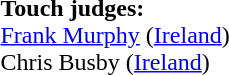<table style="width:100%">
<tr>
<td><br><strong>Touch judges:</strong>
<br><a href='#'>Frank Murphy</a> (<a href='#'>Ireland</a>)
<br>Chris Busby (<a href='#'>Ireland</a>)</td>
</tr>
</table>
